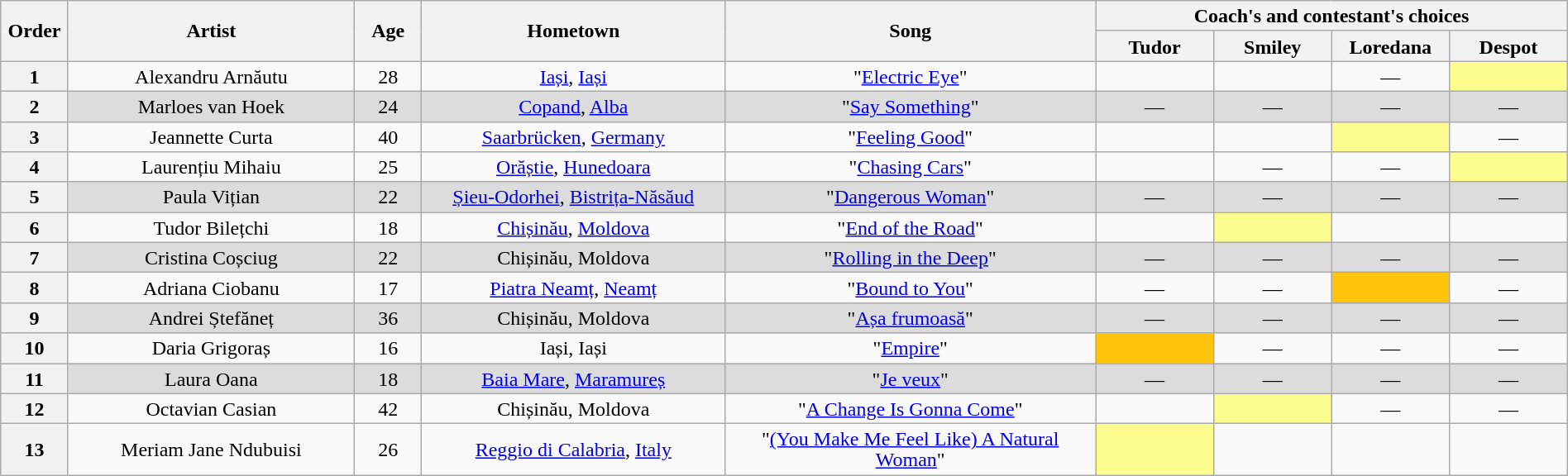<table class="wikitable" style="text-align:center; line-height:17px; width:100%;">
<tr>
<th scope="col" rowspan="2" style="width:04%;">Order</th>
<th scope="col" rowspan="2" style="width:17%;">Artist</th>
<th scope="col" rowspan="2" style="width:04%;">Age</th>
<th scope="col" rowspan="2" style="width:18%;">Hometown</th>
<th scope="col" rowspan="2" style="width:22%;">Song</th>
<th scope="col" colspan="4" style="width:24%;">Coach's and contestant's choices</th>
</tr>
<tr>
<th style="width:07%;">Tudor</th>
<th style="width:07%;">Smiley</th>
<th style="width:07%;">Loredana</th>
<th style="width:07%;">Despot</th>
</tr>
<tr>
<th>1</th>
<td>Alexandru Arnăutu</td>
<td>28</td>
<td><a href='#'>Iași</a>, <a href='#'>Iași</a></td>
<td>"<a href='#'>Electric Eye</a>"</td>
<td></td>
<td></td>
<td>—</td>
<td bgcolor="#fdfc8f"></td>
</tr>
<tr bgcolor="#dcdcdc">
<th>2</th>
<td>Marloes van Hoek</td>
<td>24</td>
<td><a href='#'>Copand</a>, <a href='#'>Alba</a></td>
<td>"<a href='#'>Say Something</a>"</td>
<td>—</td>
<td>—</td>
<td>—</td>
<td>—</td>
</tr>
<tr>
<th>3</th>
<td>Jeannette Curta</td>
<td>40</td>
<td><a href='#'>Saarbrücken</a>, <a href='#'>Germany</a></td>
<td>"<a href='#'>Feeling Good</a>"</td>
<td></td>
<td></td>
<td bgcolor="#fdfc8f"></td>
<td>—</td>
</tr>
<tr>
<th>4</th>
<td>Laurențiu Mihaiu</td>
<td>25</td>
<td><a href='#'>Orăștie</a>, <a href='#'>Hunedoara</a></td>
<td>"<a href='#'>Chasing Cars</a>"</td>
<td></td>
<td>—</td>
<td>—</td>
<td bgcolor="#fdfc8f"></td>
</tr>
<tr bgcolor="#dcdcdc">
<th>5</th>
<td>Paula Vițian</td>
<td>22</td>
<td><a href='#'>Șieu-Odorhei</a>, <a href='#'>Bistrița-Năsăud</a></td>
<td>"<a href='#'>Dangerous Woman</a>"</td>
<td>—</td>
<td>—</td>
<td>—</td>
<td>—</td>
</tr>
<tr>
<th>6</th>
<td>Tudor Bilețchi</td>
<td>18</td>
<td><a href='#'>Chișinău</a>, <a href='#'>Moldova</a></td>
<td>"<a href='#'>End of the Road</a>"</td>
<td></td>
<td bgcolor="#fdfc8f"></td>
<td></td>
<td></td>
</tr>
<tr bgcolor="#dcdcdc">
<th>7</th>
<td>Cristina Coșciug</td>
<td>22</td>
<td>Chișinău, Moldova</td>
<td>"<a href='#'>Rolling in the Deep</a>"</td>
<td>—</td>
<td>—</td>
<td>—</td>
<td>—</td>
</tr>
<tr>
<th>8</th>
<td>Adriana Ciobanu</td>
<td>17</td>
<td><a href='#'>Piatra Neamț</a>, <a href='#'>Neamț</a></td>
<td>"<a href='#'>Bound to You</a>"</td>
<td>—</td>
<td>—</td>
<td bgcolor="#ffc40c"></td>
<td>—</td>
</tr>
<tr bgcolor="#dcdcdc">
<th>9</th>
<td>Andrei Ștefăneț</td>
<td>36</td>
<td>Chișinău, Moldova</td>
<td>"<a href='#'>Așa frumoasă</a>"</td>
<td>—</td>
<td>—</td>
<td>—</td>
<td>—</td>
</tr>
<tr>
<th>10</th>
<td>Daria Grigoraș</td>
<td>16</td>
<td>Iași, Iași</td>
<td>"<a href='#'>Empire</a>"</td>
<td bgcolor="#ffc40c"></td>
<td>—</td>
<td>—</td>
<td>—</td>
</tr>
<tr bgcolor="#dcdcdc">
<th>11</th>
<td>Laura Oana</td>
<td>18</td>
<td><a href='#'>Baia Mare</a>, <a href='#'>Maramureș</a></td>
<td>"<a href='#'>Je veux</a>"</td>
<td>—</td>
<td>—</td>
<td>—</td>
<td>—</td>
</tr>
<tr>
<th>12</th>
<td>Octavian Casian</td>
<td>42</td>
<td>Chișinău, Moldova</td>
<td>"<a href='#'>A Change Is Gonna Come</a>"</td>
<td></td>
<td bgcolor="#fdfc8f"></td>
<td>—</td>
<td>—</td>
</tr>
<tr>
<th>13</th>
<td>Meriam Jane Ndubuisi</td>
<td>26</td>
<td><a href='#'>Reggio di Calabria</a>, <a href='#'>Italy</a></td>
<td>"<a href='#'>(You Make Me Feel Like) A Natural Woman</a>"</td>
<td bgcolor="#fdfc8f"></td>
<td></td>
<td></td>
<td></td>
</tr>
</table>
